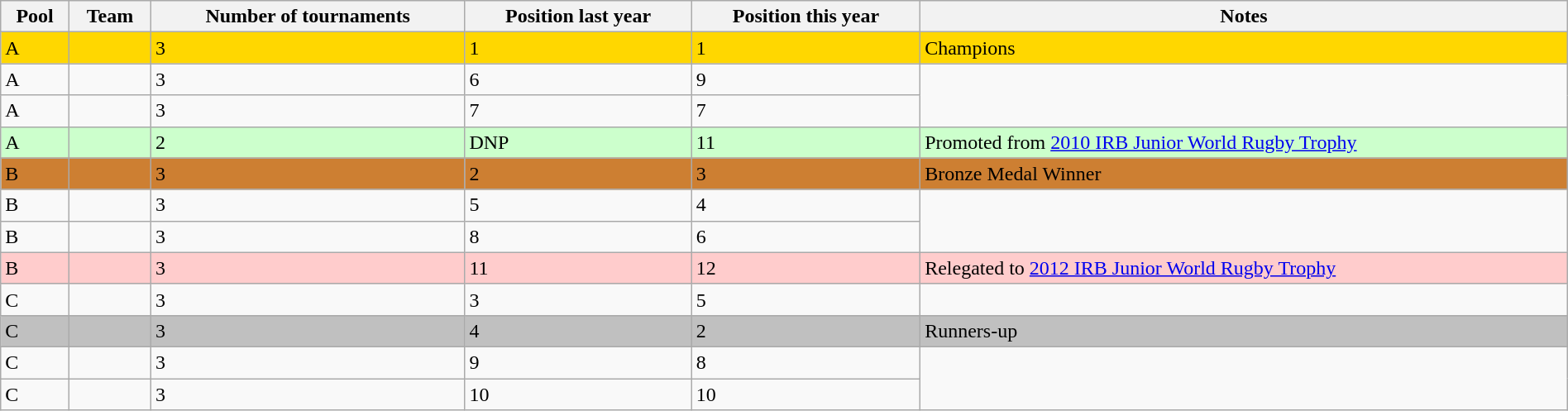<table class="wikitable sortable" style="width:100%;">
<tr>
<th>Pool</th>
<th>Team</th>
<th>Number of tournaments</th>
<th>Position last year</th>
<th>Position this year</th>
<th>Notes</th>
</tr>
<tr bgcolor="gold">
<td>A</td>
<td></td>
<td>3</td>
<td>1</td>
<td>1</td>
<td>Champions</td>
</tr>
<tr>
<td>A</td>
<td></td>
<td>3</td>
<td>6</td>
<td>9</td>
</tr>
<tr>
<td>A</td>
<td></td>
<td>3</td>
<td>7</td>
<td>7</td>
</tr>
<tr bgcolor="#ccffcc">
<td>A</td>
<td></td>
<td>2</td>
<td>DNP</td>
<td>11</td>
<td>Promoted from <a href='#'>2010 IRB Junior World Rugby Trophy</a></td>
</tr>
<tr bgcolor="#CD7F32">
<td>B</td>
<td></td>
<td>3</td>
<td>2</td>
<td>3</td>
<td>Bronze Medal Winner</td>
</tr>
<tr>
<td>B</td>
<td></td>
<td>3</td>
<td>5</td>
<td>4</td>
</tr>
<tr>
<td>B</td>
<td></td>
<td>3</td>
<td>8</td>
<td>6</td>
</tr>
<tr bgcolor="#ffcccc">
<td>B</td>
<td></td>
<td>3</td>
<td>11</td>
<td>12</td>
<td>Relegated to <a href='#'>2012 IRB Junior World Rugby Trophy</a></td>
</tr>
<tr>
<td>C</td>
<td></td>
<td>3</td>
<td>3</td>
<td>5</td>
</tr>
<tr bgcolor="#C0C0C0">
<td>C</td>
<td></td>
<td>3</td>
<td>4</td>
<td>2</td>
<td>Runners-up</td>
</tr>
<tr>
<td>C</td>
<td></td>
<td>3</td>
<td>9</td>
<td>8</td>
</tr>
<tr>
<td>C</td>
<td></td>
<td>3</td>
<td>10</td>
<td>10</td>
</tr>
</table>
